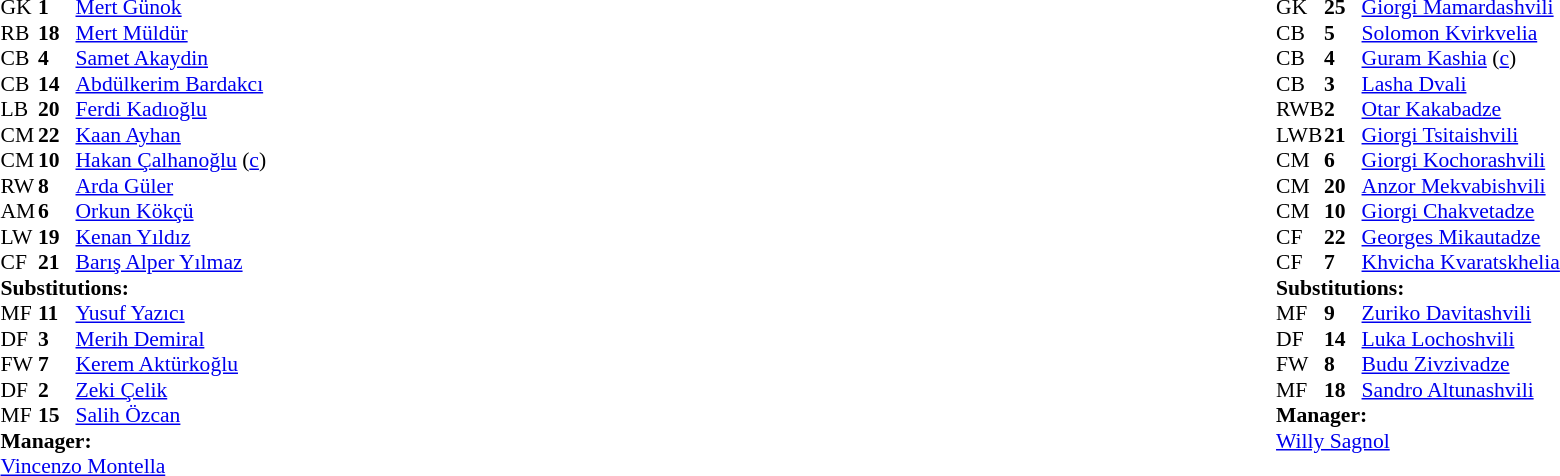<table width="100%">
<tr>
<td valign="top" width="40%"><br><table style="font-size:90%" cellspacing="0" cellpadding="0">
<tr>
<th width=25></th>
<th width=25></th>
</tr>
<tr>
<td>GK</td>
<td><strong>1</strong></td>
<td><a href='#'>Mert Günok</a></td>
</tr>
<tr>
<td>RB</td>
<td><strong>18</strong></td>
<td><a href='#'>Mert Müldür</a></td>
<td></td>
<td></td>
</tr>
<tr>
<td>CB</td>
<td><strong>4</strong></td>
<td><a href='#'>Samet Akaydin</a></td>
</tr>
<tr>
<td>CB</td>
<td><strong>14</strong></td>
<td><a href='#'>Abdülkerim Bardakcı</a></td>
<td></td>
</tr>
<tr>
<td>LB</td>
<td><strong>20</strong></td>
<td><a href='#'>Ferdi Kadıoğlu</a></td>
</tr>
<tr>
<td>CM</td>
<td><strong>22</strong></td>
<td><a href='#'>Kaan Ayhan</a></td>
<td></td>
<td></td>
</tr>
<tr>
<td>CM</td>
<td><strong>10</strong></td>
<td><a href='#'>Hakan Çalhanoğlu</a> (<a href='#'>c</a>)</td>
<td></td>
<td></td>
</tr>
<tr>
<td>RW</td>
<td><strong>8</strong></td>
<td><a href='#'>Arda Güler</a></td>
<td></td>
<td></td>
</tr>
<tr>
<td>AM</td>
<td><strong>6</strong></td>
<td><a href='#'>Orkun Kökçü</a></td>
</tr>
<tr>
<td>LW</td>
<td><strong>19</strong></td>
<td><a href='#'>Kenan Yıldız</a></td>
<td></td>
<td></td>
</tr>
<tr>
<td>CF</td>
<td><strong>21</strong></td>
<td><a href='#'>Barış Alper Yılmaz</a></td>
</tr>
<tr>
<td colspan=3><strong>Substitutions:</strong></td>
</tr>
<tr>
<td>MF</td>
<td><strong>11</strong></td>
<td><a href='#'>Yusuf Yazıcı</a></td>
<td></td>
<td></td>
</tr>
<tr>
<td>DF</td>
<td><strong>3</strong></td>
<td><a href='#'>Merih Demiral</a></td>
<td></td>
<td></td>
</tr>
<tr>
<td>FW</td>
<td><strong>7</strong></td>
<td><a href='#'>Kerem Aktürkoğlu</a></td>
<td></td>
<td></td>
</tr>
<tr>
<td>DF</td>
<td><strong>2</strong></td>
<td><a href='#'>Zeki Çelik</a></td>
<td></td>
<td></td>
</tr>
<tr>
<td>MF</td>
<td><strong>15</strong></td>
<td><a href='#'>Salih Özcan</a></td>
<td></td>
<td></td>
</tr>
<tr>
<td colspan="3"><strong>Manager:</strong></td>
</tr>
<tr>
<td colspan="3"> <a href='#'>Vincenzo Montella</a></td>
</tr>
</table>
</td>
<td valign="top"></td>
<td valign="top" width="50%"><br><table style="font-size:90%; margin:auto" cellspacing="0" cellpadding="0">
<tr>
<th width="25"></th>
<th width="25"></th>
</tr>
<tr>
<td>GK</td>
<td><strong>25</strong></td>
<td><a href='#'>Giorgi Mamardashvili</a></td>
</tr>
<tr>
<td>CB</td>
<td><strong>5</strong></td>
<td><a href='#'>Solomon Kvirkvelia</a></td>
<td></td>
<td></td>
</tr>
<tr>
<td>CB</td>
<td><strong>4</strong></td>
<td><a href='#'>Guram Kashia</a> (<a href='#'>c</a>)</td>
</tr>
<tr>
<td>CB</td>
<td><strong>3</strong></td>
<td><a href='#'>Lasha Dvali</a></td>
</tr>
<tr>
<td>RWB</td>
<td><strong>2</strong></td>
<td><a href='#'>Otar Kakabadze</a></td>
</tr>
<tr>
<td>LWB</td>
<td><strong>21</strong></td>
<td><a href='#'>Giorgi Tsitaishvili</a></td>
<td></td>
<td></td>
</tr>
<tr>
<td>CM</td>
<td><strong>6</strong></td>
<td><a href='#'>Giorgi Kochorashvili</a></td>
</tr>
<tr>
<td>CM</td>
<td><strong>20</strong></td>
<td><a href='#'>Anzor Mekvabishvili</a></td>
<td></td>
<td></td>
</tr>
<tr>
<td>CM</td>
<td><strong>10</strong></td>
<td><a href='#'>Giorgi Chakvetadze</a></td>
<td></td>
<td></td>
</tr>
<tr>
<td>CF</td>
<td><strong>22</strong></td>
<td><a href='#'>Georges Mikautadze</a></td>
</tr>
<tr>
<td>CF</td>
<td><strong>7</strong></td>
<td><a href='#'>Khvicha Kvaratskhelia</a></td>
</tr>
<tr>
<td colspan=3><strong>Substitutions:</strong></td>
</tr>
<tr>
<td>MF</td>
<td><strong>9</strong></td>
<td><a href='#'>Zuriko Davitashvili</a></td>
<td></td>
<td></td>
</tr>
<tr>
<td>DF</td>
<td><strong>14</strong></td>
<td><a href='#'>Luka Lochoshvili</a></td>
<td></td>
<td></td>
</tr>
<tr>
<td>FW</td>
<td><strong>8</strong></td>
<td><a href='#'>Budu Zivzivadze</a></td>
<td></td>
<td></td>
</tr>
<tr>
<td>MF</td>
<td><strong>18</strong></td>
<td><a href='#'>Sandro Altunashvili</a></td>
<td></td>
<td></td>
</tr>
<tr>
<td colspan="3"><strong>Manager:</strong></td>
</tr>
<tr>
<td colspan="3"> <a href='#'>Willy Sagnol</a></td>
</tr>
</table>
</td>
</tr>
</table>
